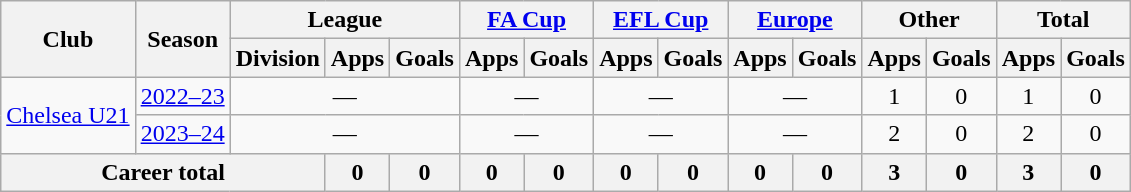<table class=wikitable style=text-align:center>
<tr>
<th rowspan=2>Club</th>
<th rowspan=2>Season</th>
<th colspan=3>League</th>
<th colspan=2><a href='#'>FA Cup</a></th>
<th colspan=2><a href='#'>EFL Cup</a></th>
<th colspan=2><a href='#'>Europe</a></th>
<th colspan=2>Other</th>
<th colspan=2>Total</th>
</tr>
<tr>
<th>Division</th>
<th>Apps</th>
<th>Goals</th>
<th>Apps</th>
<th>Goals</th>
<th>Apps</th>
<th>Goals</th>
<th>Apps</th>
<th>Goals</th>
<th>Apps</th>
<th>Goals</th>
<th>Apps</th>
<th>Goals</th>
</tr>
<tr>
<td rowspan=2><a href='#'>Chelsea U21</a></td>
<td><a href='#'>2022–23</a></td>
<td colspan=3>—</td>
<td colspan=2>—</td>
<td colspan=2>—</td>
<td colspan=2>—</td>
<td>1</td>
<td>0</td>
<td>1</td>
<td>0</td>
</tr>
<tr>
<td><a href='#'>2023–24</a></td>
<td colspan=3>—</td>
<td colspan=2>—</td>
<td colspan=2>—</td>
<td colspan=2>—</td>
<td>2</td>
<td>0</td>
<td>2</td>
<td>0</td>
</tr>
<tr>
<th colspan=3>Career total</th>
<th>0</th>
<th>0</th>
<th>0</th>
<th>0</th>
<th>0</th>
<th>0</th>
<th>0</th>
<th>0</th>
<th>3</th>
<th>0</th>
<th>3</th>
<th>0</th>
</tr>
</table>
